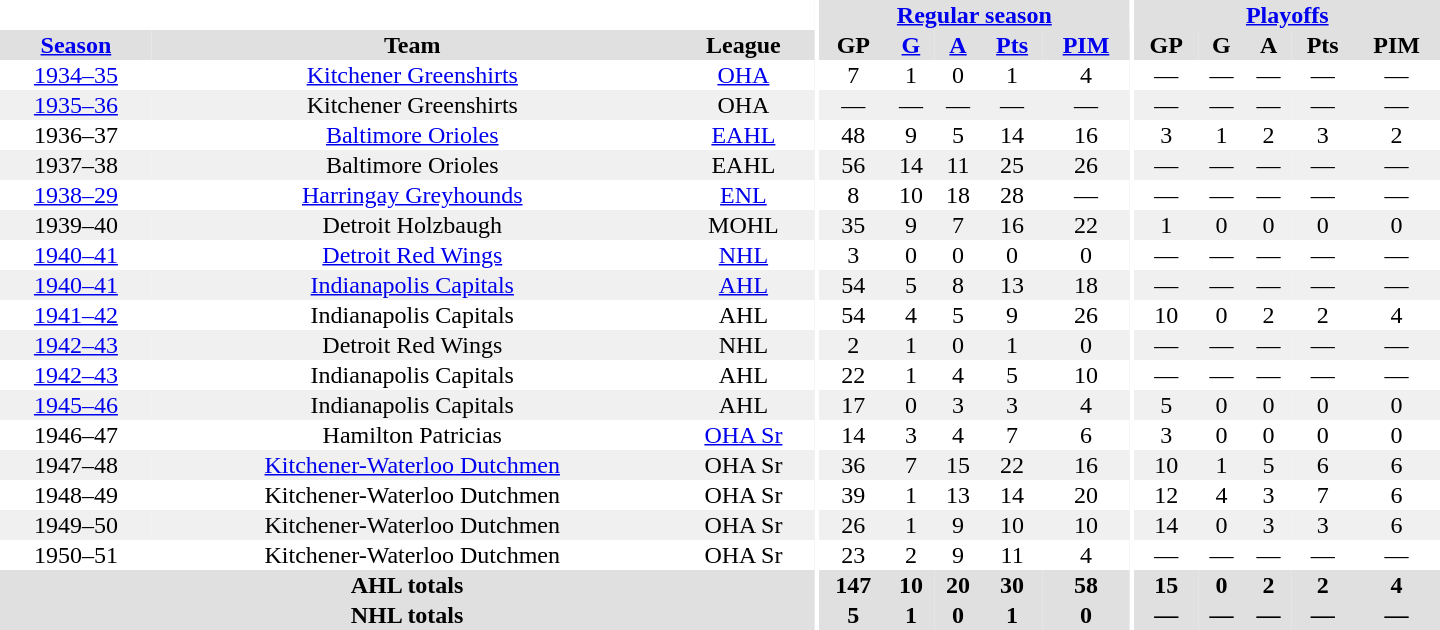<table border="0" cellpadding="1" cellspacing="0" style="text-align:center; width:60em">
<tr bgcolor="#e0e0e0">
<th colspan="3" bgcolor="#ffffff"></th>
<th rowspan="100" bgcolor="#ffffff"></th>
<th colspan="5"><a href='#'>Regular season</a></th>
<th rowspan="100" bgcolor="#ffffff"></th>
<th colspan="5"><a href='#'>Playoffs</a></th>
</tr>
<tr bgcolor="#e0e0e0">
<th><a href='#'>Season</a></th>
<th>Team</th>
<th>League</th>
<th>GP</th>
<th><a href='#'>G</a></th>
<th><a href='#'>A</a></th>
<th><a href='#'>Pts</a></th>
<th><a href='#'>PIM</a></th>
<th>GP</th>
<th>G</th>
<th>A</th>
<th>Pts</th>
<th>PIM</th>
</tr>
<tr>
<td><a href='#'>1934–35</a></td>
<td><a href='#'>Kitchener Greenshirts</a></td>
<td><a href='#'>OHA</a></td>
<td>7</td>
<td>1</td>
<td>0</td>
<td>1</td>
<td>4</td>
<td>—</td>
<td>—</td>
<td>—</td>
<td>—</td>
<td>—</td>
</tr>
<tr bgcolor="#f0f0f0">
<td><a href='#'>1935–36</a></td>
<td>Kitchener Greenshirts</td>
<td>OHA</td>
<td>—</td>
<td>—</td>
<td>—</td>
<td>—</td>
<td>—</td>
<td>—</td>
<td>—</td>
<td>—</td>
<td>—</td>
<td>—</td>
</tr>
<tr>
<td>1936–37</td>
<td><a href='#'>Baltimore Orioles</a></td>
<td><a href='#'>EAHL</a></td>
<td>48</td>
<td>9</td>
<td>5</td>
<td>14</td>
<td>16</td>
<td>3</td>
<td>1</td>
<td>2</td>
<td>3</td>
<td>2</td>
</tr>
<tr bgcolor="#f0f0f0">
<td>1937–38</td>
<td>Baltimore Orioles</td>
<td>EAHL</td>
<td>56</td>
<td>14</td>
<td>11</td>
<td>25</td>
<td>26</td>
<td>—</td>
<td>—</td>
<td>—</td>
<td>—</td>
<td>—</td>
</tr>
<tr>
<td><a href='#'>1938–29</a></td>
<td><a href='#'>Harringay Greyhounds</a></td>
<td><a href='#'>ENL</a></td>
<td>8</td>
<td>10</td>
<td>18</td>
<td>28</td>
<td>—</td>
<td>—</td>
<td>—</td>
<td>—</td>
<td>—</td>
<td>—</td>
</tr>
<tr bgcolor="#f0f0f0">
<td>1939–40</td>
<td>Detroit Holzbaugh</td>
<td>MOHL</td>
<td>35</td>
<td>9</td>
<td>7</td>
<td>16</td>
<td>22</td>
<td>1</td>
<td>0</td>
<td>0</td>
<td>0</td>
<td>0</td>
</tr>
<tr>
<td><a href='#'>1940–41</a></td>
<td><a href='#'>Detroit Red Wings</a></td>
<td><a href='#'>NHL</a></td>
<td>3</td>
<td>0</td>
<td>0</td>
<td>0</td>
<td>0</td>
<td>—</td>
<td>—</td>
<td>—</td>
<td>—</td>
<td>—</td>
</tr>
<tr bgcolor="#f0f0f0">
<td><a href='#'>1940–41</a></td>
<td><a href='#'>Indianapolis Capitals</a></td>
<td><a href='#'>AHL</a></td>
<td>54</td>
<td>5</td>
<td>8</td>
<td>13</td>
<td>18</td>
<td>—</td>
<td>—</td>
<td>—</td>
<td>—</td>
<td>—</td>
</tr>
<tr>
<td><a href='#'>1941–42</a></td>
<td>Indianapolis Capitals</td>
<td>AHL</td>
<td>54</td>
<td>4</td>
<td>5</td>
<td>9</td>
<td>26</td>
<td>10</td>
<td>0</td>
<td>2</td>
<td>2</td>
<td>4</td>
</tr>
<tr bgcolor="#f0f0f0">
<td><a href='#'>1942–43</a></td>
<td>Detroit Red Wings</td>
<td>NHL</td>
<td>2</td>
<td>1</td>
<td>0</td>
<td>1</td>
<td>0</td>
<td>—</td>
<td>—</td>
<td>—</td>
<td>—</td>
<td>—</td>
</tr>
<tr>
<td><a href='#'>1942–43</a></td>
<td>Indianapolis Capitals</td>
<td>AHL</td>
<td>22</td>
<td>1</td>
<td>4</td>
<td>5</td>
<td>10</td>
<td>—</td>
<td>—</td>
<td>—</td>
<td>—</td>
<td>—</td>
</tr>
<tr bgcolor="#f0f0f0">
<td><a href='#'>1945–46</a></td>
<td>Indianapolis Capitals</td>
<td>AHL</td>
<td>17</td>
<td>0</td>
<td>3</td>
<td>3</td>
<td>4</td>
<td>5</td>
<td>0</td>
<td>0</td>
<td>0</td>
<td>0</td>
</tr>
<tr>
<td>1946–47</td>
<td>Hamilton Patricias</td>
<td><a href='#'>OHA Sr</a></td>
<td>14</td>
<td>3</td>
<td>4</td>
<td>7</td>
<td>6</td>
<td>3</td>
<td>0</td>
<td>0</td>
<td>0</td>
<td>0</td>
</tr>
<tr bgcolor="#f0f0f0">
<td>1947–48</td>
<td><a href='#'>Kitchener-Waterloo Dutchmen</a></td>
<td>OHA Sr</td>
<td>36</td>
<td>7</td>
<td>15</td>
<td>22</td>
<td>16</td>
<td>10</td>
<td>1</td>
<td>5</td>
<td>6</td>
<td>6</td>
</tr>
<tr>
<td>1948–49</td>
<td>Kitchener-Waterloo Dutchmen</td>
<td>OHA Sr</td>
<td>39</td>
<td>1</td>
<td>13</td>
<td>14</td>
<td>20</td>
<td>12</td>
<td>4</td>
<td>3</td>
<td>7</td>
<td>6</td>
</tr>
<tr bgcolor="#f0f0f0">
<td>1949–50</td>
<td>Kitchener-Waterloo Dutchmen</td>
<td>OHA Sr</td>
<td>26</td>
<td>1</td>
<td>9</td>
<td>10</td>
<td>10</td>
<td>14</td>
<td>0</td>
<td>3</td>
<td>3</td>
<td>6</td>
</tr>
<tr>
<td>1950–51</td>
<td>Kitchener-Waterloo Dutchmen</td>
<td>OHA Sr</td>
<td>23</td>
<td>2</td>
<td>9</td>
<td>11</td>
<td>4</td>
<td>—</td>
<td>—</td>
<td>—</td>
<td>—</td>
<td>—</td>
</tr>
<tr bgcolor="#e0e0e0">
<th colspan="3">AHL totals</th>
<th>147</th>
<th>10</th>
<th>20</th>
<th>30</th>
<th>58</th>
<th>15</th>
<th>0</th>
<th>2</th>
<th>2</th>
<th>4</th>
</tr>
<tr bgcolor="#e0e0e0">
<th colspan="3">NHL totals</th>
<th>5</th>
<th>1</th>
<th>0</th>
<th>1</th>
<th>0</th>
<th>—</th>
<th>—</th>
<th>—</th>
<th>—</th>
<th>—</th>
</tr>
</table>
